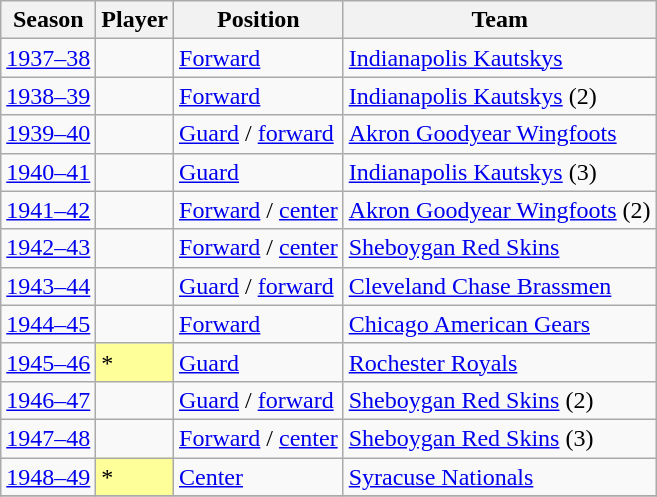<table class="wikitable sortable">
<tr>
<th>Season</th>
<th>Player</th>
<th>Position</th>
<th>Team</th>
</tr>
<tr>
<td><a href='#'>1937–38</a></td>
<td></td>
<td><a href='#'>Forward</a></td>
<td><a href='#'>Indianapolis Kautskys</a></td>
</tr>
<tr>
<td><a href='#'>1938–39</a></td>
<td></td>
<td><a href='#'>Forward</a></td>
<td><a href='#'>Indianapolis Kautskys</a> (2)</td>
</tr>
<tr>
<td><a href='#'>1939–40</a></td>
<td></td>
<td><a href='#'>Guard</a> / <a href='#'>forward</a></td>
<td><a href='#'>Akron Goodyear Wingfoots</a></td>
</tr>
<tr>
<td><a href='#'>1940–41</a></td>
<td></td>
<td><a href='#'>Guard</a></td>
<td><a href='#'>Indianapolis Kautskys</a> (3)</td>
</tr>
<tr>
<td><a href='#'>1941–42</a></td>
<td></td>
<td><a href='#'>Forward</a> / <a href='#'>center</a></td>
<td><a href='#'>Akron Goodyear Wingfoots</a> (2)</td>
</tr>
<tr>
<td><a href='#'>1942–43</a></td>
<td></td>
<td><a href='#'>Forward</a> / <a href='#'>center</a></td>
<td><a href='#'>Sheboygan Red Skins</a></td>
</tr>
<tr>
<td><a href='#'>1943–44</a></td>
<td></td>
<td><a href='#'>Guard</a> / <a href='#'>forward</a></td>
<td><a href='#'>Cleveland Chase Brassmen</a></td>
</tr>
<tr>
<td><a href='#'>1944–45</a></td>
<td></td>
<td><a href='#'>Forward</a></td>
<td><a href='#'>Chicago American Gears</a></td>
</tr>
<tr>
<td><a href='#'>1945–46</a></td>
<td style="background-color:#FFFF99">*</td>
<td><a href='#'>Guard</a></td>
<td><a href='#'>Rochester Royals</a></td>
</tr>
<tr>
<td><a href='#'>1946–47</a></td>
<td></td>
<td><a href='#'>Guard</a> / <a href='#'>forward</a></td>
<td><a href='#'>Sheboygan Red Skins</a> (2)</td>
</tr>
<tr>
<td><a href='#'>1947–48</a></td>
<td></td>
<td><a href='#'>Forward</a> / <a href='#'>center</a></td>
<td><a href='#'>Sheboygan Red Skins</a> (3)</td>
</tr>
<tr>
<td><a href='#'>1948–49</a></td>
<td style="background-color:#FFFF99">*</td>
<td><a href='#'>Center</a></td>
<td><a href='#'>Syracuse Nationals</a></td>
</tr>
<tr>
</tr>
</table>
